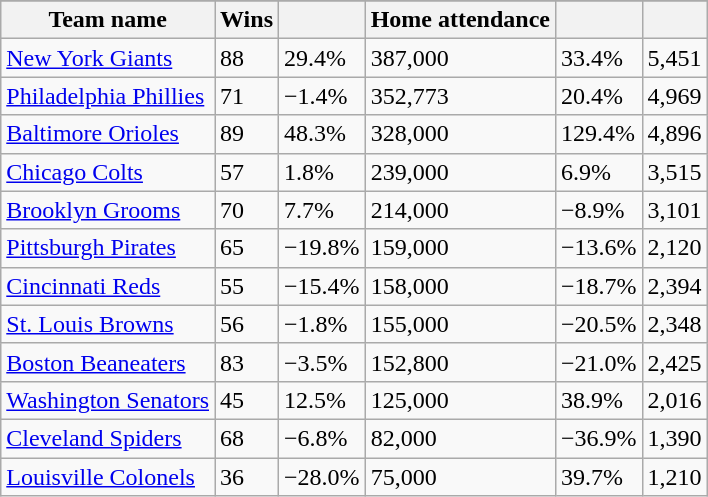<table class="wikitable sortable">
<tr style="text-align:center; font-size:larger;">
</tr>
<tr>
<th>Team name</th>
<th>Wins</th>
<th></th>
<th>Home attendance</th>
<th></th>
<th></th>
</tr>
<tr>
<td><a href='#'>New York Giants</a></td>
<td>88</td>
<td>29.4%</td>
<td>387,000</td>
<td>33.4%</td>
<td>5,451</td>
</tr>
<tr>
<td><a href='#'>Philadelphia Phillies</a></td>
<td>71</td>
<td>−1.4%</td>
<td>352,773</td>
<td>20.4%</td>
<td>4,969</td>
</tr>
<tr>
<td><a href='#'>Baltimore Orioles</a></td>
<td>89</td>
<td>48.3%</td>
<td>328,000</td>
<td>129.4%</td>
<td>4,896</td>
</tr>
<tr>
<td><a href='#'>Chicago Colts</a></td>
<td>57</td>
<td>1.8%</td>
<td>239,000</td>
<td>6.9%</td>
<td>3,515</td>
</tr>
<tr>
<td><a href='#'>Brooklyn Grooms</a></td>
<td>70</td>
<td>7.7%</td>
<td>214,000</td>
<td>−8.9%</td>
<td>3,101</td>
</tr>
<tr>
<td><a href='#'>Pittsburgh Pirates</a></td>
<td>65</td>
<td>−19.8%</td>
<td>159,000</td>
<td>−13.6%</td>
<td>2,120</td>
</tr>
<tr>
<td><a href='#'>Cincinnati Reds</a></td>
<td>55</td>
<td>−15.4%</td>
<td>158,000</td>
<td>−18.7%</td>
<td>2,394</td>
</tr>
<tr>
<td><a href='#'>St. Louis Browns</a></td>
<td>56</td>
<td>−1.8%</td>
<td>155,000</td>
<td>−20.5%</td>
<td>2,348</td>
</tr>
<tr>
<td><a href='#'>Boston Beaneaters</a></td>
<td>83</td>
<td>−3.5%</td>
<td>152,800</td>
<td>−21.0%</td>
<td>2,425</td>
</tr>
<tr>
<td><a href='#'>Washington Senators</a></td>
<td>45</td>
<td>12.5%</td>
<td>125,000</td>
<td>38.9%</td>
<td>2,016</td>
</tr>
<tr>
<td><a href='#'>Cleveland Spiders</a></td>
<td>68</td>
<td>−6.8%</td>
<td>82,000</td>
<td>−36.9%</td>
<td>1,390</td>
</tr>
<tr>
<td><a href='#'>Louisville Colonels</a></td>
<td>36</td>
<td>−28.0%</td>
<td>75,000</td>
<td>39.7%</td>
<td>1,210</td>
</tr>
</table>
